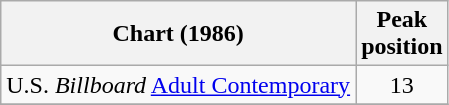<table class="wikitable">
<tr>
<th align="left">Chart (1986)</th>
<th align="left">Peak<br>position</th>
</tr>
<tr>
<td align="left">U.S. <em>Billboard</em> <a href='#'>Adult Contemporary</a></td>
<td style="text-align:center;">13</td>
</tr>
<tr>
</tr>
</table>
